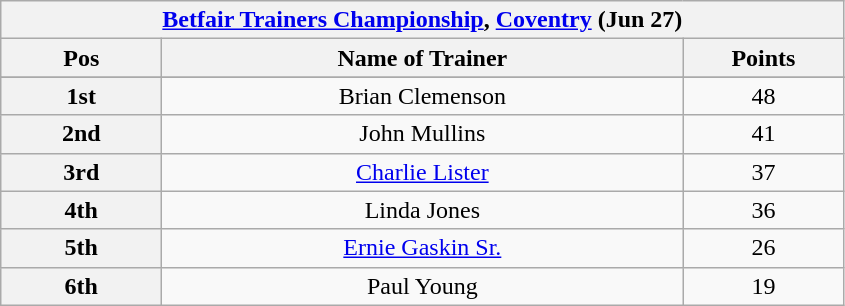<table class="wikitable">
<tr>
<th colspan="3"><a href='#'>Betfair Trainers Championship</a>, <a href='#'>Coventry</a> (Jun 27)</th>
</tr>
<tr>
<th width=100>Pos</th>
<th width=340>Name of Trainer</th>
<th width=100>Points</th>
</tr>
<tr>
</tr>
<tr align=center>
<th>1st</th>
<td>Brian Clemenson</td>
<td>48</td>
</tr>
<tr align=center>
<th>2nd</th>
<td>John Mullins</td>
<td>41</td>
</tr>
<tr align=center>
<th>3rd</th>
<td><a href='#'>Charlie Lister</a></td>
<td>37</td>
</tr>
<tr align=center>
<th>4th</th>
<td>Linda Jones</td>
<td>36</td>
</tr>
<tr align=center>
<th>5th</th>
<td><a href='#'>Ernie Gaskin Sr.</a></td>
<td>26</td>
</tr>
<tr align=center>
<th>6th</th>
<td>Paul Young</td>
<td>19</td>
</tr>
</table>
